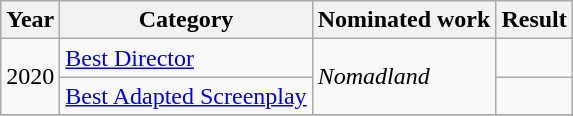<table class="wikitable">
<tr>
<th>Year</th>
<th>Category</th>
<th>Nominated work</th>
<th>Result</th>
</tr>
<tr>
<td rowspan="2">2020</td>
<td><a href='#'>Best Director</a></td>
<td rowspan=2><em>Nomadland</em></td>
<td></td>
</tr>
<tr>
<td><a href='#'>Best Adapted Screenplay</a></td>
<td></td>
</tr>
<tr>
</tr>
</table>
